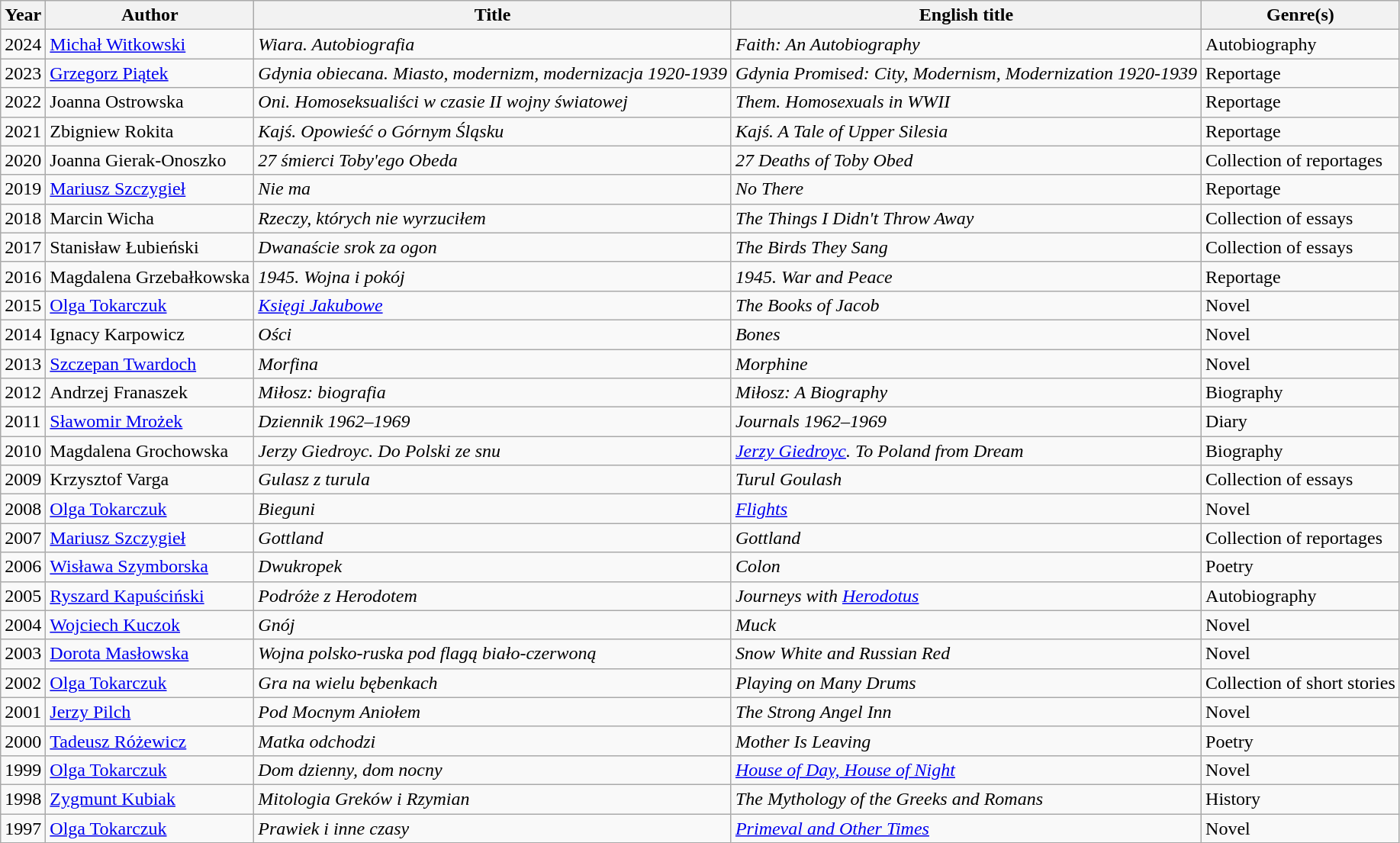<table class="wikitable sortable">
<tr>
<th>Year</th>
<th>Author</th>
<th>Title</th>
<th>English title</th>
<th>Genre(s)</th>
</tr>
<tr>
<td>2024</td>
<td><a href='#'>Michał Witkowski</a></td>
<td><em>Wiara. Autobiografia</em></td>
<td><em>Faith: An Autobiography</em></td>
<td>Autobiography</td>
</tr>
<tr>
<td>2023</td>
<td><a href='#'>Grzegorz Piątek</a></td>
<td><em>Gdynia obiecana. Miasto, modernizm, modernizacja 1920-1939</em></td>
<td><em>Gdynia Promised: City, Modernism, Modernization 1920-1939</em></td>
<td>Reportage</td>
</tr>
<tr>
<td>2022</td>
<td>Joanna Ostrowska</td>
<td><em>Oni. Homoseksualiści w czasie II wojny światowej</em></td>
<td><em>Them. Homosexuals in WWII</em></td>
<td>Reportage</td>
</tr>
<tr>
<td>2021</td>
<td>Zbigniew Rokita</td>
<td><em>Kajś. Opowieść o Górnym Śląsku</em></td>
<td><em>Kajś. A Tale of Upper Silesia</em></td>
<td>Reportage</td>
</tr>
<tr>
<td>2020</td>
<td>Joanna Gierak-Onoszko</td>
<td><em>27 śmierci Toby'ego Obeda</em></td>
<td><em>27 Deaths of Toby Obed</em></td>
<td>Collection of reportages</td>
</tr>
<tr>
<td>2019</td>
<td><a href='#'>Mariusz Szczygieł</a></td>
<td><em>Nie ma</em></td>
<td><em>No There</em></td>
<td>Reportage</td>
</tr>
<tr>
<td>2018</td>
<td>Marcin Wicha</td>
<td><em>Rzeczy, których nie wyrzuciłem</em></td>
<td><em>The Things I Didn't Throw Away</em></td>
<td>Collection of essays</td>
</tr>
<tr>
<td>2017</td>
<td>Stanisław Łubieński</td>
<td><em>Dwanaście srok za ogon</em></td>
<td><em>The Birds They Sang</em></td>
<td>Collection of essays</td>
</tr>
<tr>
<td>2016</td>
<td>Magdalena Grzebałkowska</td>
<td><em>1945. Wojna i pokój</em></td>
<td><em>1945. War and Peace</em></td>
<td>Reportage</td>
</tr>
<tr>
<td>2015</td>
<td><a href='#'>Olga Tokarczuk</a></td>
<td><em><a href='#'>Księgi Jakubowe</a></em></td>
<td><em>The Books of Jacob</em></td>
<td>Novel</td>
</tr>
<tr>
<td>2014</td>
<td>Ignacy Karpowicz</td>
<td><em>Ości</em></td>
<td><em>Bones</em></td>
<td>Novel</td>
</tr>
<tr>
<td>2013</td>
<td><a href='#'>Szczepan Twardoch</a></td>
<td><em>Morfina</em></td>
<td><em>Morphine</em></td>
<td>Novel</td>
</tr>
<tr>
<td>2012</td>
<td>Andrzej Franaszek</td>
<td><em>Miłosz: biografia</em></td>
<td><em>Miłosz: A Biography</em></td>
<td>Biography</td>
</tr>
<tr>
<td>2011</td>
<td><a href='#'>Sławomir Mrożek</a></td>
<td><em>Dziennik 1962–1969</em></td>
<td><em>Journals 1962–1969</em></td>
<td>Diary</td>
</tr>
<tr>
<td>2010</td>
<td>Magdalena Grochowska</td>
<td><em>Jerzy Giedroyc. Do Polski ze snu</em></td>
<td><em><a href='#'>Jerzy Giedroyc</a>. To Poland from Dream</em></td>
<td>Biography</td>
</tr>
<tr>
<td>2009</td>
<td>Krzysztof Varga</td>
<td><em>Gulasz z turula</em></td>
<td><em>Turul Goulash</em></td>
<td>Collection of essays</td>
</tr>
<tr>
<td>2008</td>
<td><a href='#'>Olga Tokarczuk</a></td>
<td><em>Bieguni</em></td>
<td><em><a href='#'> Flights</a></em></td>
<td>Novel</td>
</tr>
<tr>
<td>2007</td>
<td><a href='#'>Mariusz Szczygieł</a></td>
<td><em>Gottland</em></td>
<td><em>Gottland</em></td>
<td>Collection of reportages</td>
</tr>
<tr>
<td>2006</td>
<td><a href='#'>Wisława Szymborska</a></td>
<td><em>Dwukropek</em></td>
<td><em>Colon</em></td>
<td>Poetry</td>
</tr>
<tr>
<td>2005</td>
<td><a href='#'>Ryszard Kapuściński</a></td>
<td><em>Podróże z Herodotem</em></td>
<td><em>Journeys with <a href='#'>Herodotus</a></em></td>
<td>Autobiography</td>
</tr>
<tr>
<td>2004</td>
<td><a href='#'>Wojciech Kuczok</a></td>
<td><em>Gnój</em></td>
<td><em>Muck</em></td>
<td>Novel</td>
</tr>
<tr>
<td>2003</td>
<td><a href='#'>Dorota Masłowska</a></td>
<td><em>Wojna polsko-ruska pod flagą biało-czerwoną</em></td>
<td><em>Snow White and Russian Red</em></td>
<td>Novel</td>
</tr>
<tr>
<td>2002</td>
<td><a href='#'>Olga Tokarczuk</a></td>
<td><em>Gra na wielu bębenkach</em></td>
<td><em>Playing on Many Drums</em></td>
<td>Collection of short stories</td>
</tr>
<tr>
<td>2001</td>
<td><a href='#'>Jerzy Pilch</a></td>
<td><em>Pod Mocnym Aniołem</em></td>
<td><em>The Strong Angel Inn</em></td>
<td>Novel</td>
</tr>
<tr>
<td>2000</td>
<td><a href='#'>Tadeusz Różewicz</a></td>
<td><em>Matka odchodzi</em></td>
<td><em>Mother Is Leaving</em></td>
<td>Poetry</td>
</tr>
<tr>
<td>1999</td>
<td><a href='#'>Olga Tokarczuk</a></td>
<td><em>Dom dzienny, dom nocny</em></td>
<td><em><a href='#'>House of Day, House of Night</a></em></td>
<td>Novel</td>
</tr>
<tr>
<td>1998</td>
<td><a href='#'>Zygmunt Kubiak</a></td>
<td><em>Mitologia Greków i Rzymian</em></td>
<td><em>The Mythology of the Greeks and Romans</em></td>
<td>History</td>
</tr>
<tr>
<td>1997</td>
<td><a href='#'>Olga Tokarczuk</a></td>
<td><em>Prawiek i inne czasy</em></td>
<td><em><a href='#'>Primeval and Other Times</a></em></td>
<td>Novel</td>
</tr>
</table>
